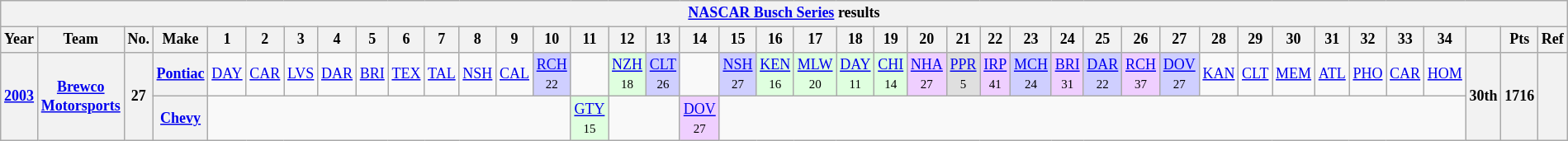<table class="wikitable" style="text-align:center; font-size:75%">
<tr>
<th colspan=42><a href='#'>NASCAR Busch Series</a> results</th>
</tr>
<tr>
<th>Year</th>
<th>Team</th>
<th>No.</th>
<th>Make</th>
<th>1</th>
<th>2</th>
<th>3</th>
<th>4</th>
<th>5</th>
<th>6</th>
<th>7</th>
<th>8</th>
<th>9</th>
<th>10</th>
<th>11</th>
<th>12</th>
<th>13</th>
<th>14</th>
<th>15</th>
<th>16</th>
<th>17</th>
<th>18</th>
<th>19</th>
<th>20</th>
<th>21</th>
<th>22</th>
<th>23</th>
<th>24</th>
<th>25</th>
<th>26</th>
<th>27</th>
<th>28</th>
<th>29</th>
<th>30</th>
<th>31</th>
<th>32</th>
<th>33</th>
<th>34</th>
<th></th>
<th>Pts</th>
<th>Ref</th>
</tr>
<tr>
<th rowspan=2><a href='#'>2003</a></th>
<th rowspan=2><a href='#'>Brewco Motorsports</a></th>
<th rowspan=2>27</th>
<th><a href='#'>Pontiac</a></th>
<td><a href='#'>DAY</a></td>
<td><a href='#'>CAR</a></td>
<td><a href='#'>LVS</a></td>
<td><a href='#'>DAR</a></td>
<td><a href='#'>BRI</a></td>
<td><a href='#'>TEX</a></td>
<td><a href='#'>TAL</a></td>
<td><a href='#'>NSH</a></td>
<td><a href='#'>CAL</a></td>
<td style="background:#CFCFFF;"><a href='#'>RCH</a><br><small>22</small></td>
<td></td>
<td style="background:#DFFFDF;"><a href='#'>NZH</a><br><small>18</small></td>
<td style="background:#CFCFFF;"><a href='#'>CLT</a><br><small>26</small></td>
<td></td>
<td style="background:#CFCFFF;"><a href='#'>NSH</a><br><small>27</small></td>
<td style="background:#DFFFDF;"><a href='#'>KEN</a><br><small>16</small></td>
<td style="background:#DFFFDF;"><a href='#'>MLW</a><br><small>20</small></td>
<td style="background:#DFFFDF;"><a href='#'>DAY</a><br><small>11</small></td>
<td style="background:#DFFFDF;"><a href='#'>CHI</a><br><small>14</small></td>
<td style="background:#EFCFFF;"><a href='#'>NHA</a><br><small>27</small></td>
<td style="background:#DFDFDF;"><a href='#'>PPR</a><br><small>5</small></td>
<td style="background:#EFCFFF;"><a href='#'>IRP</a><br><small>41</small></td>
<td style="background:#CFCFFF;"><a href='#'>MCH</a><br><small>24</small></td>
<td style="background:#EFCFFF;"><a href='#'>BRI</a><br><small>31</small></td>
<td style="background:#CFCFFF;"><a href='#'>DAR</a><br><small>22</small></td>
<td style="background:#EFCFFF;"><a href='#'>RCH</a><br><small>37</small></td>
<td style="background:#CFCFFF;"><a href='#'>DOV</a><br><small>27</small></td>
<td><a href='#'>KAN</a></td>
<td><a href='#'>CLT</a></td>
<td><a href='#'>MEM</a></td>
<td><a href='#'>ATL</a></td>
<td><a href='#'>PHO</a></td>
<td><a href='#'>CAR</a></td>
<td><a href='#'>HOM</a></td>
<th rowspan=2>30th</th>
<th rowspan=2>1716</th>
<th rowspan=2></th>
</tr>
<tr>
<th><a href='#'>Chevy</a></th>
<td colspan=10></td>
<td style="background:#DFFFDF;"><a href='#'>GTY</a><br><small>15</small></td>
<td colspan=2></td>
<td style="background:#EFCFFF;"><a href='#'>DOV</a><br><small>27</small></td>
<td colspan=20></td>
</tr>
</table>
